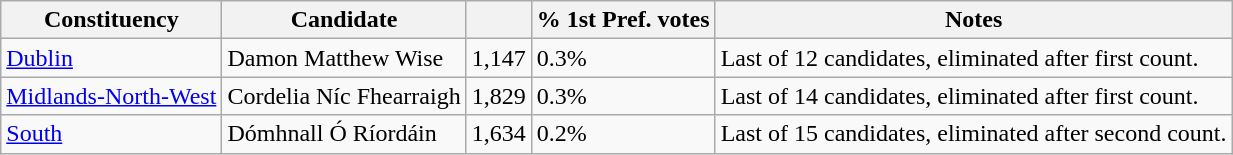<table class="wikitable">
<tr>
<th>Constituency</th>
<th>Candidate</th>
<th></th>
<th>% 1st Pref. votes</th>
<th>Notes</th>
</tr>
<tr>
<td><a href='#'>Dublin</a></td>
<td>Damon Matthew Wise</td>
<td>1,147</td>
<td>0.3%</td>
<td>Last of 12 candidates, eliminated after first count.</td>
</tr>
<tr>
<td><a href='#'>Midlands-North-West</a></td>
<td>Cordelia Níc Fhearraigh</td>
<td>1,829</td>
<td>0.3%</td>
<td>Last of 14 candidates, eliminated after first count.</td>
</tr>
<tr>
<td><a href='#'>South</a></td>
<td>Dómhnall Ó Ríordáin</td>
<td>1,634</td>
<td>0.2%</td>
<td>Last of 15 candidates, eliminated after second count.</td>
</tr>
</table>
